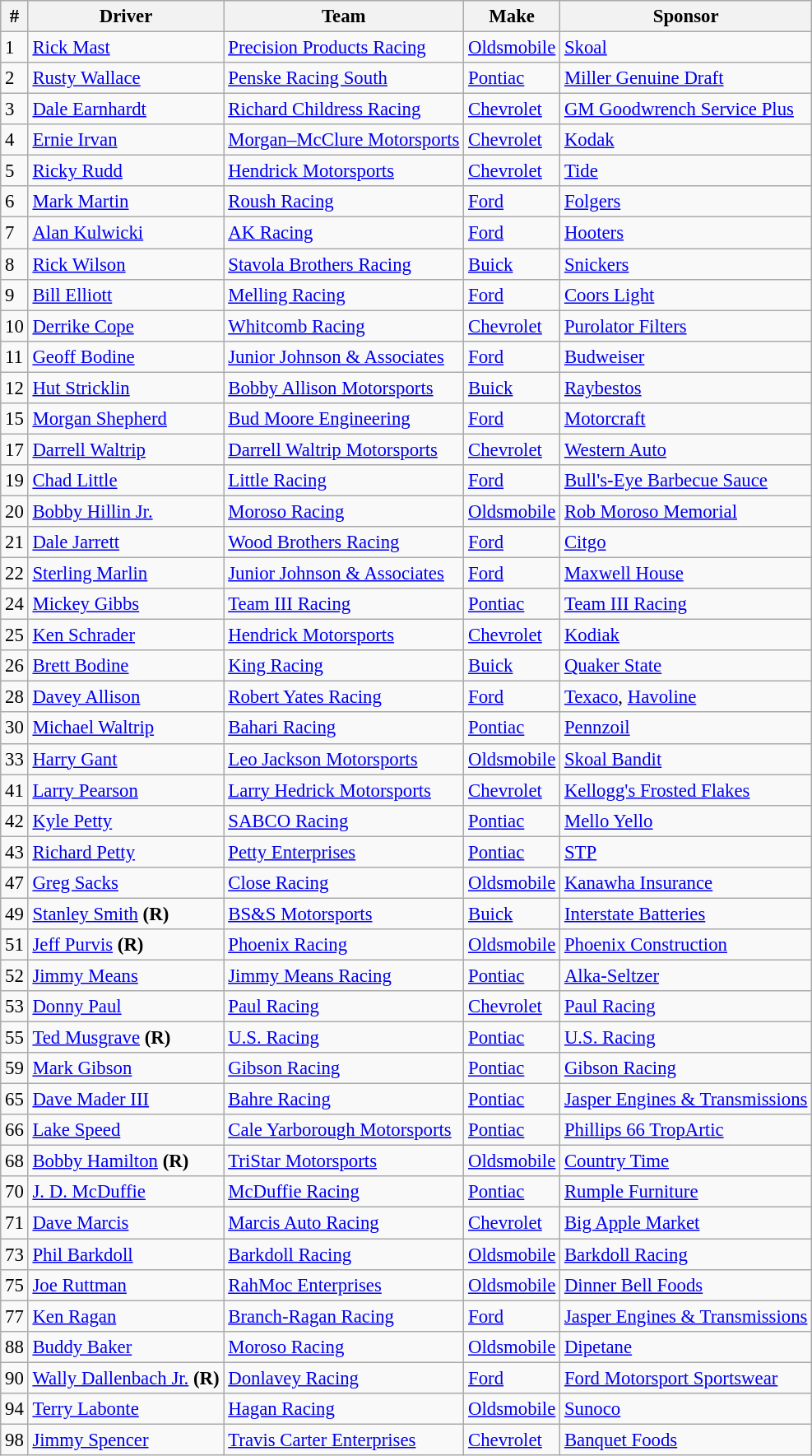<table class="wikitable" style="font-size:95%">
<tr>
<th>#</th>
<th>Driver</th>
<th>Team</th>
<th>Make</th>
<th>Sponsor</th>
</tr>
<tr>
<td>1</td>
<td><a href='#'>Rick Mast</a></td>
<td><a href='#'>Precision Products Racing</a></td>
<td><a href='#'>Oldsmobile</a></td>
<td><a href='#'>Skoal</a></td>
</tr>
<tr>
<td>2</td>
<td><a href='#'>Rusty Wallace</a></td>
<td><a href='#'>Penske Racing South</a></td>
<td><a href='#'>Pontiac</a></td>
<td><a href='#'>Miller Genuine Draft</a></td>
</tr>
<tr>
<td>3</td>
<td><a href='#'>Dale Earnhardt</a></td>
<td><a href='#'>Richard Childress Racing</a></td>
<td><a href='#'>Chevrolet</a></td>
<td><a href='#'>GM Goodwrench Service Plus</a></td>
</tr>
<tr>
<td>4</td>
<td><a href='#'>Ernie Irvan</a></td>
<td><a href='#'>Morgan–McClure Motorsports</a></td>
<td><a href='#'>Chevrolet</a></td>
<td><a href='#'>Kodak</a></td>
</tr>
<tr>
<td>5</td>
<td><a href='#'>Ricky Rudd</a></td>
<td><a href='#'>Hendrick Motorsports</a></td>
<td><a href='#'>Chevrolet</a></td>
<td><a href='#'>Tide</a></td>
</tr>
<tr>
<td>6</td>
<td><a href='#'>Mark Martin</a></td>
<td><a href='#'>Roush Racing</a></td>
<td><a href='#'>Ford</a></td>
<td><a href='#'>Folgers</a></td>
</tr>
<tr>
<td>7</td>
<td><a href='#'>Alan Kulwicki</a></td>
<td><a href='#'>AK Racing</a></td>
<td><a href='#'>Ford</a></td>
<td><a href='#'>Hooters</a></td>
</tr>
<tr>
<td>8</td>
<td><a href='#'>Rick Wilson</a></td>
<td><a href='#'>Stavola Brothers Racing</a></td>
<td><a href='#'>Buick</a></td>
<td><a href='#'>Snickers</a></td>
</tr>
<tr>
<td>9</td>
<td><a href='#'>Bill Elliott</a></td>
<td><a href='#'>Melling Racing</a></td>
<td><a href='#'>Ford</a></td>
<td><a href='#'>Coors Light</a></td>
</tr>
<tr>
<td>10</td>
<td><a href='#'>Derrike Cope</a></td>
<td><a href='#'>Whitcomb Racing</a></td>
<td><a href='#'>Chevrolet</a></td>
<td><a href='#'>Purolator Filters</a></td>
</tr>
<tr>
<td>11</td>
<td><a href='#'>Geoff Bodine</a></td>
<td><a href='#'>Junior Johnson & Associates</a></td>
<td><a href='#'>Ford</a></td>
<td><a href='#'>Budweiser</a></td>
</tr>
<tr>
<td>12</td>
<td><a href='#'>Hut Stricklin</a></td>
<td><a href='#'>Bobby Allison Motorsports</a></td>
<td><a href='#'>Buick</a></td>
<td><a href='#'>Raybestos</a></td>
</tr>
<tr>
<td>15</td>
<td><a href='#'>Morgan Shepherd</a></td>
<td><a href='#'>Bud Moore Engineering</a></td>
<td><a href='#'>Ford</a></td>
<td><a href='#'>Motorcraft</a></td>
</tr>
<tr>
<td>17</td>
<td><a href='#'>Darrell Waltrip</a></td>
<td><a href='#'>Darrell Waltrip Motorsports</a></td>
<td><a href='#'>Chevrolet</a></td>
<td><a href='#'>Western Auto</a></td>
</tr>
<tr>
<td>19</td>
<td><a href='#'>Chad Little</a></td>
<td><a href='#'>Little Racing</a></td>
<td><a href='#'>Ford</a></td>
<td><a href='#'>Bull's-Eye Barbecue Sauce</a></td>
</tr>
<tr>
<td>20</td>
<td><a href='#'>Bobby Hillin Jr.</a></td>
<td><a href='#'>Moroso Racing</a></td>
<td><a href='#'>Oldsmobile</a></td>
<td><a href='#'>Rob Moroso Memorial</a></td>
</tr>
<tr>
<td>21</td>
<td><a href='#'>Dale Jarrett</a></td>
<td><a href='#'>Wood Brothers Racing</a></td>
<td><a href='#'>Ford</a></td>
<td><a href='#'>Citgo</a></td>
</tr>
<tr>
<td>22</td>
<td><a href='#'>Sterling Marlin</a></td>
<td><a href='#'>Junior Johnson & Associates</a></td>
<td><a href='#'>Ford</a></td>
<td><a href='#'>Maxwell House</a></td>
</tr>
<tr>
<td>24</td>
<td><a href='#'>Mickey Gibbs</a></td>
<td><a href='#'>Team III Racing</a></td>
<td><a href='#'>Pontiac</a></td>
<td><a href='#'>Team III Racing</a></td>
</tr>
<tr>
<td>25</td>
<td><a href='#'>Ken Schrader</a></td>
<td><a href='#'>Hendrick Motorsports</a></td>
<td><a href='#'>Chevrolet</a></td>
<td><a href='#'>Kodiak</a></td>
</tr>
<tr>
<td>26</td>
<td><a href='#'>Brett Bodine</a></td>
<td><a href='#'>King Racing</a></td>
<td><a href='#'>Buick</a></td>
<td><a href='#'>Quaker State</a></td>
</tr>
<tr>
<td>28</td>
<td><a href='#'>Davey Allison</a></td>
<td><a href='#'>Robert Yates Racing</a></td>
<td><a href='#'>Ford</a></td>
<td><a href='#'>Texaco</a>, <a href='#'>Havoline</a></td>
</tr>
<tr>
<td>30</td>
<td><a href='#'>Michael Waltrip</a></td>
<td><a href='#'>Bahari Racing</a></td>
<td><a href='#'>Pontiac</a></td>
<td><a href='#'>Pennzoil</a></td>
</tr>
<tr>
<td>33</td>
<td><a href='#'>Harry Gant</a></td>
<td><a href='#'>Leo Jackson Motorsports</a></td>
<td><a href='#'>Oldsmobile</a></td>
<td><a href='#'>Skoal Bandit</a></td>
</tr>
<tr>
<td>41</td>
<td><a href='#'>Larry Pearson</a></td>
<td><a href='#'>Larry Hedrick Motorsports</a></td>
<td><a href='#'>Chevrolet</a></td>
<td><a href='#'>Kellogg's Frosted Flakes</a></td>
</tr>
<tr>
<td>42</td>
<td><a href='#'>Kyle Petty</a></td>
<td><a href='#'>SABCO Racing</a></td>
<td><a href='#'>Pontiac</a></td>
<td><a href='#'>Mello Yello</a></td>
</tr>
<tr>
<td>43</td>
<td><a href='#'>Richard Petty</a></td>
<td><a href='#'>Petty Enterprises</a></td>
<td><a href='#'>Pontiac</a></td>
<td><a href='#'>STP</a></td>
</tr>
<tr>
<td>47</td>
<td><a href='#'>Greg Sacks</a></td>
<td><a href='#'>Close Racing</a></td>
<td><a href='#'>Oldsmobile</a></td>
<td><a href='#'>Kanawha Insurance</a></td>
</tr>
<tr>
<td>49</td>
<td><a href='#'>Stanley Smith</a> <strong>(R)</strong></td>
<td><a href='#'>BS&S Motorsports</a></td>
<td><a href='#'>Buick</a></td>
<td><a href='#'>Interstate Batteries</a></td>
</tr>
<tr>
<td>51</td>
<td><a href='#'>Jeff Purvis</a> <strong>(R)</strong></td>
<td><a href='#'>Phoenix Racing</a></td>
<td><a href='#'>Oldsmobile</a></td>
<td><a href='#'>Phoenix Construction</a></td>
</tr>
<tr>
<td>52</td>
<td><a href='#'>Jimmy Means</a></td>
<td><a href='#'>Jimmy Means Racing</a></td>
<td><a href='#'>Pontiac</a></td>
<td><a href='#'>Alka-Seltzer</a></td>
</tr>
<tr>
<td>53</td>
<td><a href='#'>Donny Paul</a></td>
<td><a href='#'>Paul Racing</a></td>
<td><a href='#'>Chevrolet</a></td>
<td><a href='#'>Paul Racing</a></td>
</tr>
<tr>
<td>55</td>
<td><a href='#'>Ted Musgrave</a> <strong>(R)</strong></td>
<td><a href='#'>U.S. Racing</a></td>
<td><a href='#'>Pontiac</a></td>
<td><a href='#'>U.S. Racing</a></td>
</tr>
<tr>
<td>59</td>
<td><a href='#'>Mark Gibson</a></td>
<td><a href='#'>Gibson Racing</a></td>
<td><a href='#'>Pontiac</a></td>
<td><a href='#'>Gibson Racing</a></td>
</tr>
<tr>
<td>65</td>
<td><a href='#'>Dave Mader III</a></td>
<td><a href='#'>Bahre Racing</a></td>
<td><a href='#'>Pontiac</a></td>
<td><a href='#'>Jasper Engines & Transmissions</a></td>
</tr>
<tr>
<td>66</td>
<td><a href='#'>Lake Speed</a></td>
<td><a href='#'>Cale Yarborough Motorsports</a></td>
<td><a href='#'>Pontiac</a></td>
<td><a href='#'>Phillips 66 TropArtic</a></td>
</tr>
<tr>
<td>68</td>
<td><a href='#'>Bobby Hamilton</a> <strong>(R)</strong></td>
<td><a href='#'>TriStar Motorsports</a></td>
<td><a href='#'>Oldsmobile</a></td>
<td><a href='#'>Country Time</a></td>
</tr>
<tr>
<td>70</td>
<td><a href='#'>J. D. McDuffie</a></td>
<td><a href='#'>McDuffie Racing</a></td>
<td><a href='#'>Pontiac</a></td>
<td><a href='#'>Rumple Furniture</a></td>
</tr>
<tr>
<td>71</td>
<td><a href='#'>Dave Marcis</a></td>
<td><a href='#'>Marcis Auto Racing</a></td>
<td><a href='#'>Chevrolet</a></td>
<td><a href='#'>Big Apple Market</a></td>
</tr>
<tr>
<td>73</td>
<td><a href='#'>Phil Barkdoll</a></td>
<td><a href='#'>Barkdoll Racing</a></td>
<td><a href='#'>Oldsmobile</a></td>
<td><a href='#'>Barkdoll Racing</a></td>
</tr>
<tr>
<td>75</td>
<td><a href='#'>Joe Ruttman</a></td>
<td><a href='#'>RahMoc Enterprises</a></td>
<td><a href='#'>Oldsmobile</a></td>
<td><a href='#'>Dinner Bell Foods</a></td>
</tr>
<tr>
<td>77</td>
<td><a href='#'>Ken Ragan</a></td>
<td><a href='#'>Branch-Ragan Racing</a></td>
<td><a href='#'>Ford</a></td>
<td><a href='#'>Jasper Engines & Transmissions</a></td>
</tr>
<tr>
<td>88</td>
<td><a href='#'>Buddy Baker</a></td>
<td><a href='#'>Moroso Racing</a></td>
<td><a href='#'>Oldsmobile</a></td>
<td><a href='#'>Dipetane</a></td>
</tr>
<tr>
<td>90</td>
<td><a href='#'>Wally Dallenbach Jr.</a> <strong>(R)</strong></td>
<td><a href='#'>Donlavey Racing</a></td>
<td><a href='#'>Ford</a></td>
<td><a href='#'>Ford Motorsport Sportswear</a></td>
</tr>
<tr>
<td>94</td>
<td><a href='#'>Terry Labonte</a></td>
<td><a href='#'>Hagan Racing</a></td>
<td><a href='#'>Oldsmobile</a></td>
<td><a href='#'>Sunoco</a></td>
</tr>
<tr>
<td>98</td>
<td><a href='#'>Jimmy Spencer</a></td>
<td><a href='#'>Travis Carter Enterprises</a></td>
<td><a href='#'>Chevrolet</a></td>
<td><a href='#'>Banquet Foods</a></td>
</tr>
</table>
